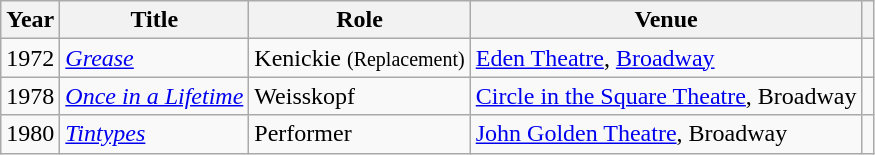<table class="wikitable plainrowheaders">
<tr>
<th scope="col">Year</th>
<th scope="col">Title</th>
<th scope="col">Role</th>
<th scope="col">Venue</th>
<th scope="col"></th>
</tr>
<tr>
<td>1972</td>
<td><em><a href='#'>Grease</a></em></td>
<td>Kenickie <small>(Replacement)</small></td>
<td><a href='#'>Eden Theatre</a>, <a href='#'>Broadway</a></td>
<td></td>
</tr>
<tr>
<td>1978</td>
<td><em><a href='#'>Once in a Lifetime</a></em></td>
<td>Weisskopf</td>
<td><a href='#'>Circle in the Square Theatre</a>, Broadway</td>
<td></td>
</tr>
<tr>
<td>1980</td>
<td><em><a href='#'>Tintypes</a></em></td>
<td>Performer</td>
<td><a href='#'>John Golden Theatre</a>, Broadway</td>
<td></td>
</tr>
</table>
